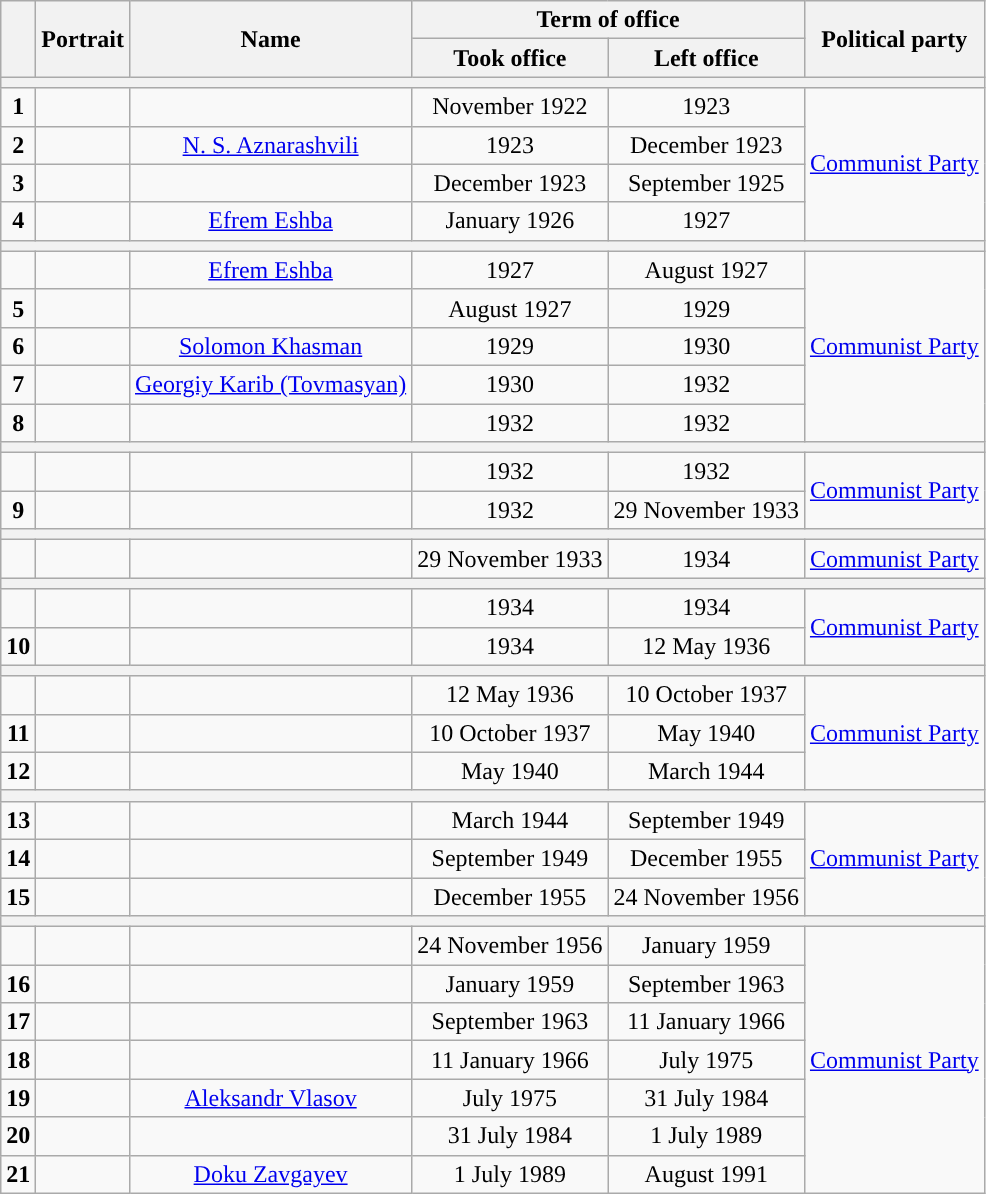<table class="wikitable" style="text-align:center">
<tr>
<th rowspan=2></th>
<th rowspan=2>Portrait</th>
<th rowspan=2>Name<br></th>
<th colspan=2>Term of office</th>
<th rowspan=2>Political party</th>
</tr>
<tr>
<th>Took office</th>
<th>Left office</th>
</tr>
<tr>
<th colspan="6"></th>
</tr>
<tr>
<td style="background: "><strong>1</strong></td>
<td></td>
<td><br></td>
<td>November 1922</td>
<td>1923</td>
<td rowspan="4"><a href='#'>Communist Party</a></td>
</tr>
<tr>
<td style="background: "><strong>2</strong></td>
<td></td>
<td><a href='#'>N. S. Aznarashvili</a></td>
<td>1923</td>
<td>December 1923</td>
</tr>
<tr>
<td style="background: "><strong>3</strong></td>
<td></td>
<td><br></td>
<td>December 1923</td>
<td>September 1925</td>
</tr>
<tr>
<td style="background: "><strong>4</strong></td>
<td></td>
<td><a href='#'>Efrem Eshba</a><br></td>
<td>January 1926</td>
<td>1927</td>
</tr>
<tr>
<th colspan="6"></th>
</tr>
<tr>
<td style="background: "><strong></strong></td>
<td></td>
<td><a href='#'>Efrem Eshba</a><br></td>
<td>1927</td>
<td>August 1927</td>
<td rowspan="5"><a href='#'>Communist Party</a></td>
</tr>
<tr>
<td style="background: "><strong>5</strong></td>
<td></td>
<td><br></td>
<td>August 1927</td>
<td>1929</td>
</tr>
<tr>
<td style="background: "><strong>6</strong></td>
<td></td>
<td><a href='#'>Solomon Khasman</a><br></td>
<td>1929</td>
<td>1930</td>
</tr>
<tr>
<td style="background: "><strong>7</strong></td>
<td></td>
<td><a href='#'>Georgiy Karib (Tovmasyan)</a><br></td>
<td>1930</td>
<td>1932</td>
</tr>
<tr>
<td style="background: "><strong>8</strong></td>
<td></td>
<td><br></td>
<td>1932</td>
<td>1932</td>
</tr>
<tr>
<th colspan="6"></th>
</tr>
<tr>
<td style="background: "><strong></strong></td>
<td></td>
<td><br></td>
<td>1932</td>
<td>1932</td>
<td rowspan="2"><a href='#'>Communist Party</a></td>
</tr>
<tr>
<td style="background: "><strong>9</strong></td>
<td></td>
<td><br></td>
<td>1932</td>
<td>29 November 1933</td>
</tr>
<tr>
<th colspan="6"></th>
</tr>
<tr>
<td style="background: "><strong></strong></td>
<td></td>
<td><br></td>
<td>29 November 1933</td>
<td>1934</td>
<td><a href='#'>Communist Party</a></td>
</tr>
<tr>
<th colspan="6"></th>
</tr>
<tr>
<td style="background: "><strong></strong></td>
<td></td>
<td><br></td>
<td>1934</td>
<td>1934</td>
<td rowspan="2"><a href='#'>Communist Party</a></td>
</tr>
<tr>
<td style="background: "><strong>10</strong></td>
<td></td>
<td><br></td>
<td>1934</td>
<td>12 May 1936</td>
</tr>
<tr>
<th colspan="6"></th>
</tr>
<tr>
<td style="background: "><strong></strong></td>
<td></td>
<td><br></td>
<td>12 May 1936</td>
<td>10 October 1937</td>
<td rowspan="3"><a href='#'>Communist Party</a></td>
</tr>
<tr>
<td style="background: "><strong>11</strong></td>
<td></td>
<td><br></td>
<td>10 October 1937</td>
<td>May 1940</td>
</tr>
<tr>
<td style="background: "><strong>12</strong></td>
<td></td>
<td><br></td>
<td>May 1940</td>
<td>March 1944</td>
</tr>
<tr>
<th colspan="6"></th>
</tr>
<tr>
<td style="background: "><strong>13</strong></td>
<td></td>
<td><br></td>
<td>March 1944</td>
<td>September 1949</td>
<td rowspan="3"><a href='#'>Communist Party</a></td>
</tr>
<tr>
<td style="background: "><strong>14</strong></td>
<td></td>
<td><br></td>
<td>September 1949</td>
<td>December 1955</td>
</tr>
<tr>
<td style="background: "><strong>15</strong></td>
<td></td>
<td><br></td>
<td>December 1955</td>
<td>24 November 1956</td>
</tr>
<tr>
<th colspan="6"></th>
</tr>
<tr>
<td style="background: "><strong></strong></td>
<td></td>
<td><br></td>
<td>24 November 1956</td>
<td>January 1959</td>
<td rowspan="7"><a href='#'>Communist Party</a></td>
</tr>
<tr>
<td style="background: "><strong>16</strong></td>
<td></td>
<td><br></td>
<td>January 1959</td>
<td>September 1963</td>
</tr>
<tr>
<td style="background: "><strong>17</strong></td>
<td></td>
<td><br></td>
<td>September 1963</td>
<td>11 January 1966</td>
</tr>
<tr>
<td style="background: "><strong>18</strong></td>
<td></td>
<td><br></td>
<td>11 January 1966</td>
<td>July 1975</td>
</tr>
<tr>
<td style="background: "><strong>19</strong></td>
<td></td>
<td><a href='#'>Aleksandr Vlasov</a><br></td>
<td>July 1975</td>
<td>31 July 1984</td>
</tr>
<tr>
<td style="background: "><strong>20</strong></td>
<td></td>
<td><br></td>
<td>31 July 1984</td>
<td>1 July 1989</td>
</tr>
<tr>
<td style="background: "><strong>21</strong></td>
<td></td>
<td><a href='#'>Doku Zavgayev</a><br></td>
<td>1 July 1989</td>
<td>August 1991</td>
</tr>
</table>
